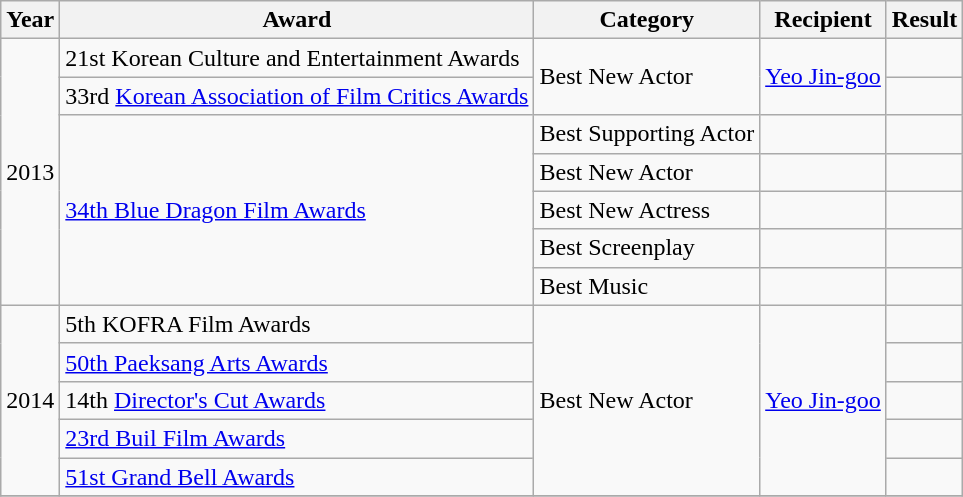<table class="wikitable">
<tr>
<th>Year</th>
<th>Award</th>
<th>Category</th>
<th>Recipient</th>
<th>Result</th>
</tr>
<tr>
<td rowspan=7 style="text-align:center;">2013</td>
<td>21st Korean Culture and Entertainment Awards</td>
<td rowspan=2>Best New Actor</td>
<td rowspan=2 style="text-align:center;"><a href='#'>Yeo Jin-goo</a></td>
<td></td>
</tr>
<tr>
<td>33rd <a href='#'>Korean Association of Film Critics Awards</a></td>
<td></td>
</tr>
<tr>
<td rowspan=5><a href='#'>34th Blue Dragon Film Awards</a></td>
<td>Best Supporting Actor</td>
<td></td>
<td></td>
</tr>
<tr>
<td>Best New Actor</td>
<td></td>
<td></td>
</tr>
<tr>
<td>Best New Actress</td>
<td></td>
<td></td>
</tr>
<tr>
<td>Best Screenplay</td>
<td></td>
<td></td>
</tr>
<tr>
<td>Best Music</td>
<td></td>
<td></td>
</tr>
<tr>
<td rowspan=5 style="text-align:center;">2014</td>
<td>5th KOFRA Film Awards</td>
<td rowspan=5>Best New Actor</td>
<td rowspan=5 style="text-align:center;"><a href='#'>Yeo Jin-goo</a></td>
<td></td>
</tr>
<tr>
<td><a href='#'>50th Paeksang Arts Awards</a></td>
<td></td>
</tr>
<tr>
<td>14th <a href='#'>Director's Cut Awards</a></td>
<td></td>
</tr>
<tr>
<td><a href='#'>23rd Buil Film Awards</a></td>
<td></td>
</tr>
<tr>
<td><a href='#'>51st Grand Bell Awards</a></td>
<td></td>
</tr>
<tr>
</tr>
</table>
